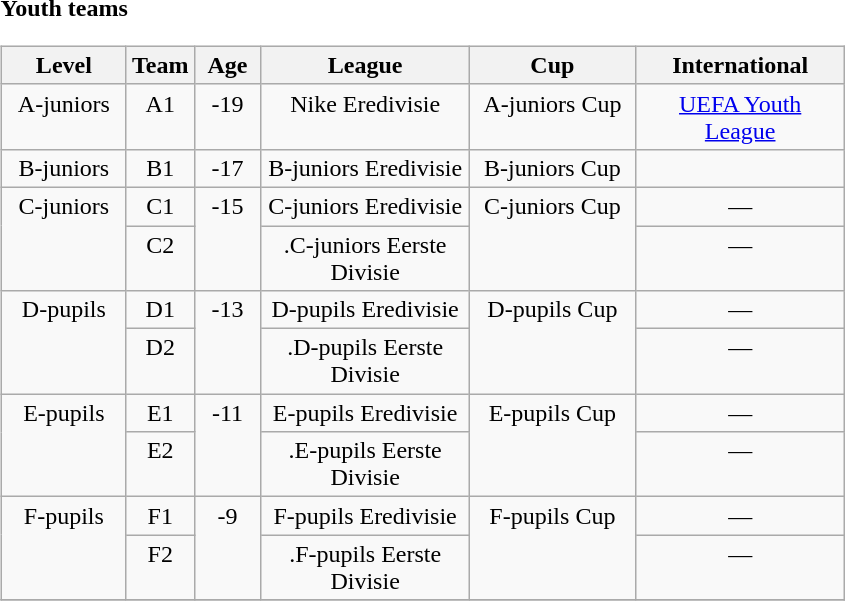<table width=50%>
<tr>
<td width=48% align=left valign=top><br><strong>Youth teams</strong><table class="wikitable" style="width:90%">
<tr valign=top>
<th width=15% align=center>Level</th>
<th width=7% align=center>Team</th>
<th width=8% align=center>Age</th>
<th width=25% align=center>League</th>
<th width=20% align=center>Cup</th>
<th width=25% align=center>International</th>
</tr>
<tr valign=top>
<td align=center>A-juniors</td>
<td align=center>A1</td>
<td align=center>-19</td>
<td align=center>Nike Eredivisie</td>
<td align=center>A-juniors Cup</td>
<td align=center><a href='#'>UEFA Youth League</a></td>
</tr>
<tr valign=top>
<td align=center>B-juniors</td>
<td align=center>B1</td>
<td align=center>-17</td>
<td align=center>B-juniors Eredivisie</td>
<td align=center>B-juniors Cup</td>
<td align=center></td>
</tr>
<tr valign=top>
<td rowspan="2" align=center>C-juniors</td>
<td align=center>C1</td>
<td rowspan=2 align=center>-15</td>
<td align=center>C-juniors Eredivisie</td>
<td rowspan="2" align=center>C-juniors Cup</td>
<td align=center>—</td>
</tr>
<tr valign=top>
<td align=center>C2</td>
<td align=center>.C-juniors Eerste Divisie</td>
<td align=center>—</td>
</tr>
<tr valign=top>
<td rowspan="2" align=center>D-pupils</td>
<td align=center>D1</td>
<td rowspan=2 align=center>-13</td>
<td align=center>D-pupils Eredivisie</td>
<td rowspan="2" align=center>D-pupils Cup</td>
<td align=center>—</td>
</tr>
<tr valign=top>
<td align=center>D2</td>
<td align=center>.D-pupils Eerste Divisie</td>
<td align=center>—</td>
</tr>
<tr valign=top>
<td rowspan="2" align=center>E-pupils</td>
<td align=center>E1</td>
<td rowspan=2 align=center>-11</td>
<td align=center>E-pupils Eredivisie</td>
<td rowspan="2" align=center>E-pupils Cup</td>
<td align=center>—</td>
</tr>
<tr valign=top>
<td align=center>E2</td>
<td align=center>.E-pupils Eerste Divisie</td>
<td align=center>—</td>
</tr>
<tr valign=top>
<td rowspan="2" align=center>F-pupils</td>
<td align=center>F1</td>
<td rowspan=2 align=center>-9</td>
<td align=center>F-pupils Eredivisie</td>
<td rowspan="2" align=center>F-pupils Cup</td>
<td align=center>—</td>
</tr>
<tr valign=top>
<td align=center>F2</td>
<td align=center>.F-pupils Eerste Divisie</td>
<td align=center>—</td>
</tr>
<tr valign=top>
</tr>
</table>
</td>
</tr>
</table>
